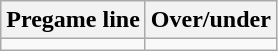<table class="wikitable">
<tr align="center">
<th style=>Pregame line</th>
<th style=>Over/under</th>
</tr>
<tr align="center">
<td></td>
<td></td>
</tr>
</table>
